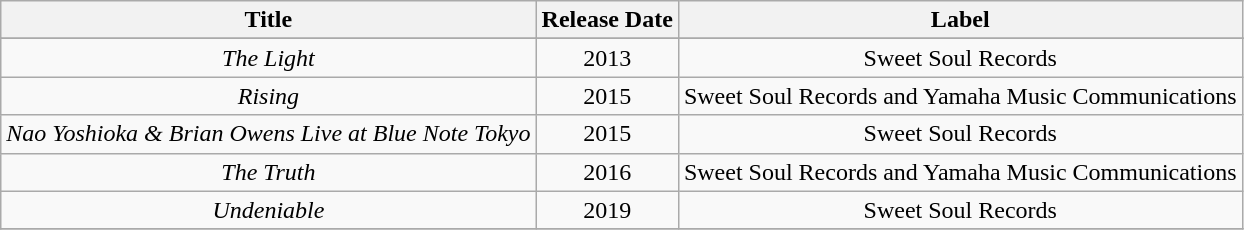<table class="wikitable plainrowheaders" style="text-align:center;">
<tr>
<th rowspan="1" scope="col">Title</th>
<th rowspan="1" scope="col">Release Date</th>
<th rowspan="1" scope="col">Label</th>
</tr>
<tr>
</tr>
<tr>
<td><em>The Light</em></td>
<td>2013</td>
<td>Sweet Soul Records</td>
</tr>
<tr>
<td><em>Rising</em></td>
<td>2015</td>
<td>Sweet Soul Records and Yamaha Music Communications</td>
</tr>
<tr>
<td><em>Nao Yoshioka & Brian Owens Live at Blue Note Tokyo</em></td>
<td>2015</td>
<td>Sweet Soul Records</td>
</tr>
<tr>
<td><em>The Truth</em></td>
<td>2016</td>
<td>Sweet Soul Records and Yamaha Music Communications</td>
</tr>
<tr>
<td><em>Undeniable</em></td>
<td>2019</td>
<td>Sweet Soul Records</td>
</tr>
<tr>
</tr>
</table>
